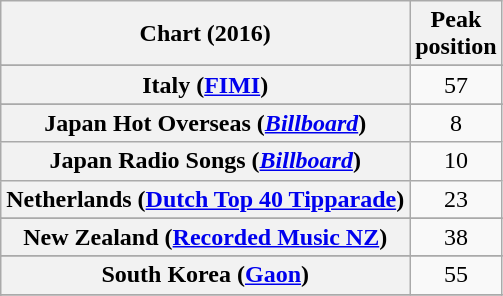<table class="wikitable sortable plainrowheaders" style="text-align:center">
<tr>
<th scope="col">Chart (2016)</th>
<th scope="col">Peak<br> position</th>
</tr>
<tr>
</tr>
<tr>
</tr>
<tr>
</tr>
<tr>
</tr>
<tr>
</tr>
<tr>
</tr>
<tr>
</tr>
<tr>
</tr>
<tr>
</tr>
<tr>
</tr>
<tr>
</tr>
<tr>
<th scope="row">Italy (<a href='#'>FIMI</a>)</th>
<td>57</td>
</tr>
<tr>
</tr>
<tr>
<th scope="row">Japan Hot Overseas (<em><a href='#'>Billboard</a></em>)</th>
<td>8</td>
</tr>
<tr>
<th scope="row">Japan Radio Songs (<em><a href='#'>Billboard</a></em>)</th>
<td>10</td>
</tr>
<tr>
<th scope="row">Netherlands (<a href='#'>Dutch Top 40 Tipparade</a>)</th>
<td>23</td>
</tr>
<tr>
</tr>
<tr>
<th scope="row">New Zealand (<a href='#'>Recorded Music NZ</a>)</th>
<td>38</td>
</tr>
<tr>
</tr>
<tr>
</tr>
<tr>
<th scope="row">South Korea (<a href='#'>Gaon</a>)</th>
<td>55</td>
</tr>
<tr>
</tr>
<tr>
</tr>
<tr>
</tr>
<tr>
</tr>
<tr>
</tr>
<tr>
</tr>
</table>
